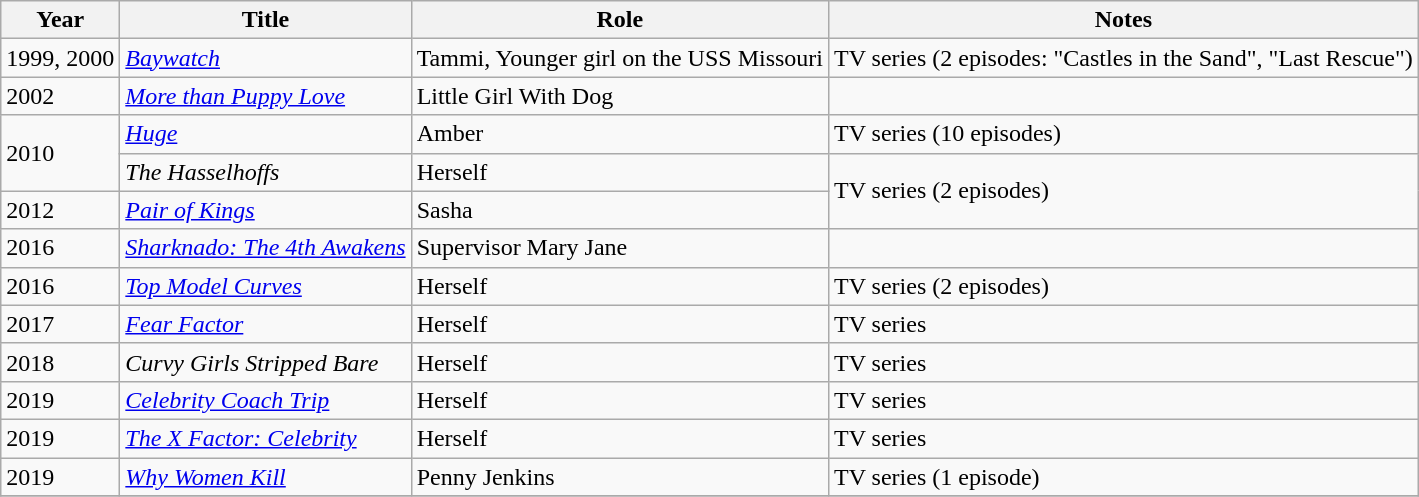<table class="wikitable sortable">
<tr>
<th>Year</th>
<th>Title</th>
<th>Role</th>
<th class="unsortable">Notes</th>
</tr>
<tr>
<td>1999, 2000</td>
<td><em><a href='#'>Baywatch</a></em></td>
<td>Tammi, Younger girl on the USS Missouri</td>
<td>TV series (2 episodes: "Castles in the Sand", "Last Rescue")</td>
</tr>
<tr>
<td>2002</td>
<td><em><a href='#'>More than Puppy Love</a></em></td>
<td>Little Girl With Dog</td>
<td></td>
</tr>
<tr>
<td rowspan=2>2010</td>
<td><em><a href='#'>Huge</a></em></td>
<td>Amber</td>
<td>TV series (10 episodes)</td>
</tr>
<tr>
<td><em>The Hasselhoffs</em></td>
<td>Herself</td>
<td rowspan=2>TV series (2 episodes)</td>
</tr>
<tr>
<td>2012</td>
<td><em><a href='#'>Pair of Kings</a></em></td>
<td>Sasha</td>
</tr>
<tr>
<td>2016</td>
<td><em><a href='#'>Sharknado: The 4th Awakens</a></em></td>
<td>Supervisor Mary Jane</td>
<td></td>
</tr>
<tr>
<td>2016</td>
<td><em><a href='#'>Top Model Curves</a></em></td>
<td>Herself</td>
<td>TV series (2 episodes)</td>
</tr>
<tr>
<td>2017</td>
<td><em><a href='#'>Fear Factor</a></em></td>
<td>Herself</td>
<td>TV series</td>
</tr>
<tr>
<td>2018</td>
<td><em>Curvy Girls Stripped Bare</em></td>
<td>Herself</td>
<td>TV series</td>
</tr>
<tr>
<td>2019</td>
<td><em><a href='#'>Celebrity Coach Trip</a></em></td>
<td>Herself</td>
<td>TV series</td>
</tr>
<tr>
<td>2019</td>
<td><em><a href='#'>The X Factor: Celebrity</a></em></td>
<td>Herself</td>
<td>TV series</td>
</tr>
<tr>
<td>2019</td>
<td><em><a href='#'>Why Women Kill</a></em></td>
<td>Penny Jenkins</td>
<td>TV series (1 episode)</td>
</tr>
<tr>
</tr>
</table>
